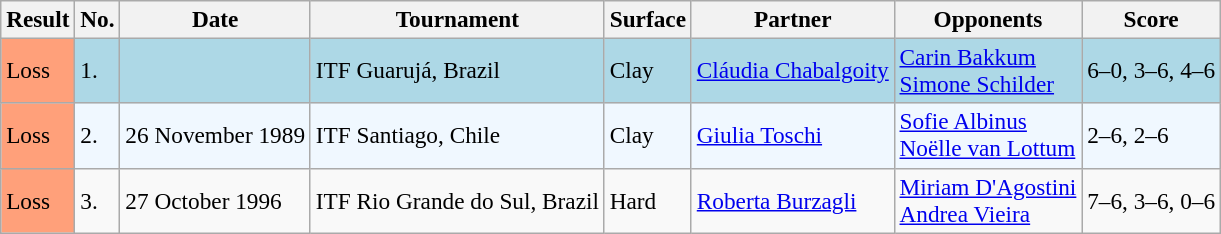<table class="sortable wikitable" style="font-size:97%">
<tr>
<th>Result</th>
<th>No.</th>
<th>Date</th>
<th>Tournament</th>
<th>Surface</th>
<th>Partner</th>
<th>Opponents</th>
<th class="unsortable">Score</th>
</tr>
<tr style="background:lightblue;">
<td style="background:#ffa07a;">Loss</td>
<td>1.</td>
<td></td>
<td>ITF Guarujá, Brazil</td>
<td>Clay</td>
<td> <a href='#'>Cláudia Chabalgoity</a></td>
<td> <a href='#'>Carin Bakkum</a><br> <a href='#'>Simone Schilder</a></td>
<td>6–0, 3–6, 4–6</td>
</tr>
<tr style="background:#f0f8ff;">
<td style="background:#ffa07a;">Loss</td>
<td>2.</td>
<td>26 November 1989</td>
<td>ITF Santiago, Chile</td>
<td>Clay</td>
<td> <a href='#'>Giulia Toschi</a></td>
<td> <a href='#'>Sofie Albinus</a><br> <a href='#'>Noëlle van Lottum</a></td>
<td>2–6, 2–6</td>
</tr>
<tr>
<td style="background:#ffa07a;">Loss</td>
<td>3.</td>
<td>27 October 1996</td>
<td>ITF Rio Grande do Sul, Brazil</td>
<td>Hard</td>
<td> <a href='#'>Roberta Burzagli</a></td>
<td> <a href='#'>Miriam D'Agostini</a><br> <a href='#'>Andrea Vieira</a></td>
<td>7–6, 3–6, 0–6</td>
</tr>
</table>
